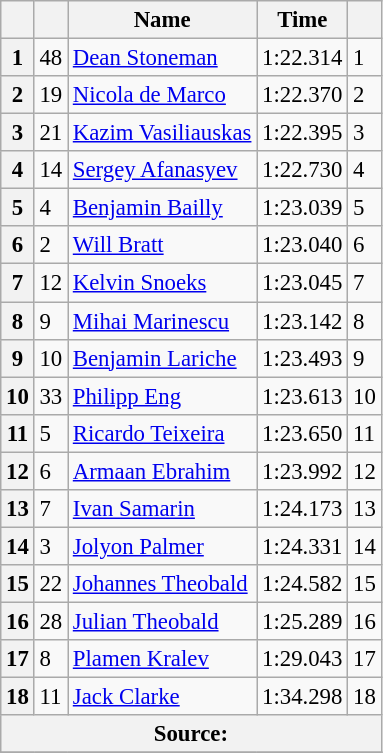<table class="wikitable" style="font-size: 95%">
<tr>
<th scope="col"></th>
<th scope="col"></th>
<th scope="col">Name</th>
<th scope="col">Time</th>
<th scope="col"></th>
</tr>
<tr>
<th scope="row">1</th>
<td>48</td>
<td><a href='#'>Dean Stoneman</a></td>
<td>1:22.314</td>
<td>1</td>
</tr>
<tr>
<th scope="row">2</th>
<td>19</td>
<td><a href='#'>Nicola de Marco</a></td>
<td>1:22.370</td>
<td>2</td>
</tr>
<tr>
<th scope="row">3</th>
<td>21</td>
<td><a href='#'>Kazim Vasiliauskas</a></td>
<td>1:22.395</td>
<td>3</td>
</tr>
<tr>
<th scope="row">4</th>
<td>14</td>
<td><a href='#'>Sergey Afanasyev</a></td>
<td>1:22.730</td>
<td>4</td>
</tr>
<tr>
<th scope="row">5</th>
<td>4</td>
<td><a href='#'>Benjamin Bailly</a></td>
<td>1:23.039</td>
<td>5</td>
</tr>
<tr>
<th scope="row">6</th>
<td>2</td>
<td><a href='#'>Will Bratt</a></td>
<td>1:23.040</td>
<td>6</td>
</tr>
<tr>
<th scope="row">7</th>
<td>12</td>
<td><a href='#'>Kelvin Snoeks</a></td>
<td>1:23.045</td>
<td>7</td>
</tr>
<tr>
<th scope="row">8</th>
<td>9</td>
<td><a href='#'>Mihai Marinescu</a></td>
<td>1:23.142</td>
<td>8</td>
</tr>
<tr>
<th scope="row">9</th>
<td>10</td>
<td><a href='#'>Benjamin Lariche</a></td>
<td>1:23.493</td>
<td>9</td>
</tr>
<tr>
<th scope="row">10</th>
<td>33</td>
<td><a href='#'>Philipp Eng</a></td>
<td>1:23.613</td>
<td>10</td>
</tr>
<tr>
<th scope="row">11</th>
<td>5</td>
<td><a href='#'>Ricardo Teixeira</a></td>
<td>1:23.650</td>
<td>11</td>
</tr>
<tr>
<th scope="row">12</th>
<td>6</td>
<td><a href='#'>Armaan Ebrahim</a></td>
<td>1:23.992</td>
<td>12</td>
</tr>
<tr>
<th scope="row">13</th>
<td>7</td>
<td><a href='#'>Ivan Samarin</a></td>
<td>1:24.173</td>
<td>13</td>
</tr>
<tr>
<th scope="row">14</th>
<td>3</td>
<td><a href='#'>Jolyon Palmer</a></td>
<td>1:24.331</td>
<td>14</td>
</tr>
<tr>
<th scope="row">15</th>
<td>22</td>
<td><a href='#'>Johannes Theobald</a></td>
<td>1:24.582</td>
<td>15</td>
</tr>
<tr>
<th scope="row">16</th>
<td>28</td>
<td><a href='#'>Julian Theobald</a></td>
<td>1:25.289</td>
<td>16</td>
</tr>
<tr>
<th scope="row">17</th>
<td>8</td>
<td><a href='#'>Plamen Kralev</a></td>
<td>1:29.043</td>
<td>17</td>
</tr>
<tr>
<th scope="row">18</th>
<td>11</td>
<td><a href='#'>Jack Clarke</a></td>
<td>1:34.298</td>
<td>18</td>
</tr>
<tr>
<th colspan="5">Source:</th>
</tr>
<tr>
</tr>
</table>
